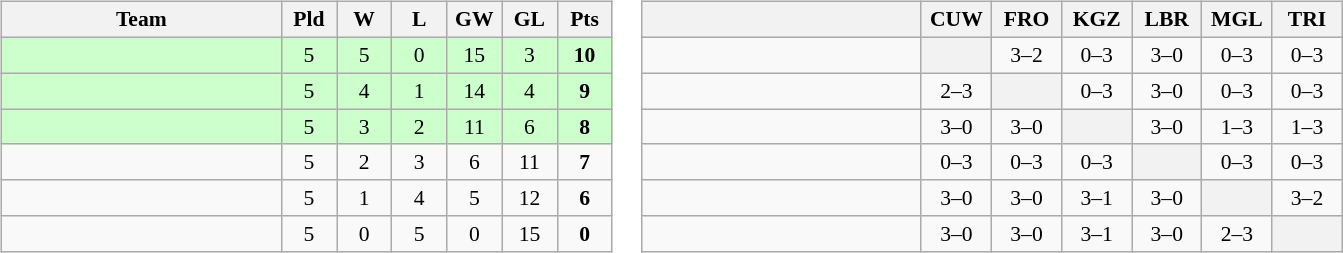<table>
<tr>
<td><br><table class="wikitable" style="text-align:center; font-size:90%">
<tr>
<th width=180>Team</th>
<th width=30>Pld</th>
<th width=30>W</th>
<th width=30>L</th>
<th width=30>GW</th>
<th width=30>GL</th>
<th width=30>Pts</th>
</tr>
<tr bgcolor="ccffcc">
<td style="text-align:left"></td>
<td>5</td>
<td>5</td>
<td>0</td>
<td>15</td>
<td>3</td>
<td><strong>10</strong></td>
</tr>
<tr bgcolor="ccffcc">
<td style="text-align:left"></td>
<td>5</td>
<td>4</td>
<td>1</td>
<td>14</td>
<td>4</td>
<td><strong>9</strong></td>
</tr>
<tr bgcolor="ccffcc">
<td style="text-align:left"></td>
<td>5</td>
<td>3</td>
<td>2</td>
<td>11</td>
<td>6</td>
<td><strong>8</strong></td>
</tr>
<tr>
<td style="text-align:left"></td>
<td>5</td>
<td>2</td>
<td>3</td>
<td>6</td>
<td>11</td>
<td><strong>7</strong></td>
</tr>
<tr>
<td style="text-align:left"></td>
<td>5</td>
<td>1</td>
<td>4</td>
<td>5</td>
<td>12</td>
<td><strong>6</strong></td>
</tr>
<tr>
<td style="text-align:left"></td>
<td>5</td>
<td>0</td>
<td>5</td>
<td>0</td>
<td>15</td>
<td><strong>0</strong></td>
</tr>
</table>
</td>
<td><br><table class="wikitable" style="text-align:center; font-size:90%">
<tr>
<th width="180"> </th>
<th width="40">CUW</th>
<th width="40">FRO</th>
<th width="40">KGZ</th>
<th width="40">LBR</th>
<th width="40">MGL</th>
<th width="40">TRI</th>
</tr>
<tr>
<td style="text-align:left;"></td>
<th></th>
<td>3–2</td>
<td>0–3</td>
<td>3–0</td>
<td>0–3</td>
<td>0–3</td>
</tr>
<tr>
<td style="text-align:left;"></td>
<td>2–3</td>
<th></th>
<td>0–3</td>
<td>3–0</td>
<td>0–3</td>
<td>0–3</td>
</tr>
<tr>
<td style="text-align:left;"></td>
<td>3–0</td>
<td>3–0</td>
<th></th>
<td>3–0</td>
<td>1–3</td>
<td>1–3</td>
</tr>
<tr>
<td style="text-align:left;"></td>
<td>0–3</td>
<td>0–3</td>
<td>0–3</td>
<th></th>
<td>0–3</td>
<td>0–3</td>
</tr>
<tr>
<td style="text-align:left;"></td>
<td>3–0</td>
<td>3–0</td>
<td>3–1</td>
<td>3–0</td>
<th></th>
<td>3–2</td>
</tr>
<tr>
<td style="text-align:left;"></td>
<td>3–0</td>
<td>3–0</td>
<td>3–1</td>
<td>3–0</td>
<td>2–3</td>
<th></th>
</tr>
</table>
</td>
</tr>
</table>
